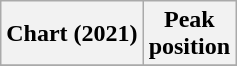<table class="wikitable plainrowheaders">
<tr>
<th>Chart (2021)</th>
<th>Peak<br>position</th>
</tr>
<tr>
</tr>
</table>
